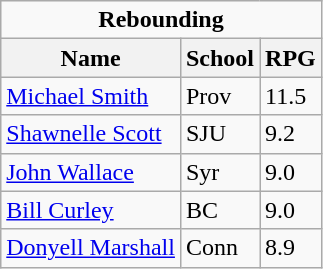<table class="wikitable">
<tr>
<td colspan=3 style="text-align:center;"><strong>Rebounding</strong></td>
</tr>
<tr>
<th>Name</th>
<th>School</th>
<th>RPG</th>
</tr>
<tr>
<td><a href='#'>Michael Smith</a></td>
<td>Prov</td>
<td>11.5</td>
</tr>
<tr>
<td><a href='#'>Shawnelle Scott</a></td>
<td>SJU</td>
<td>9.2</td>
</tr>
<tr>
<td><a href='#'>John Wallace</a></td>
<td>Syr</td>
<td>9.0</td>
</tr>
<tr>
<td><a href='#'>Bill Curley</a></td>
<td>BC</td>
<td>9.0</td>
</tr>
<tr>
<td><a href='#'>Donyell Marshall</a></td>
<td>Conn</td>
<td>8.9</td>
</tr>
</table>
